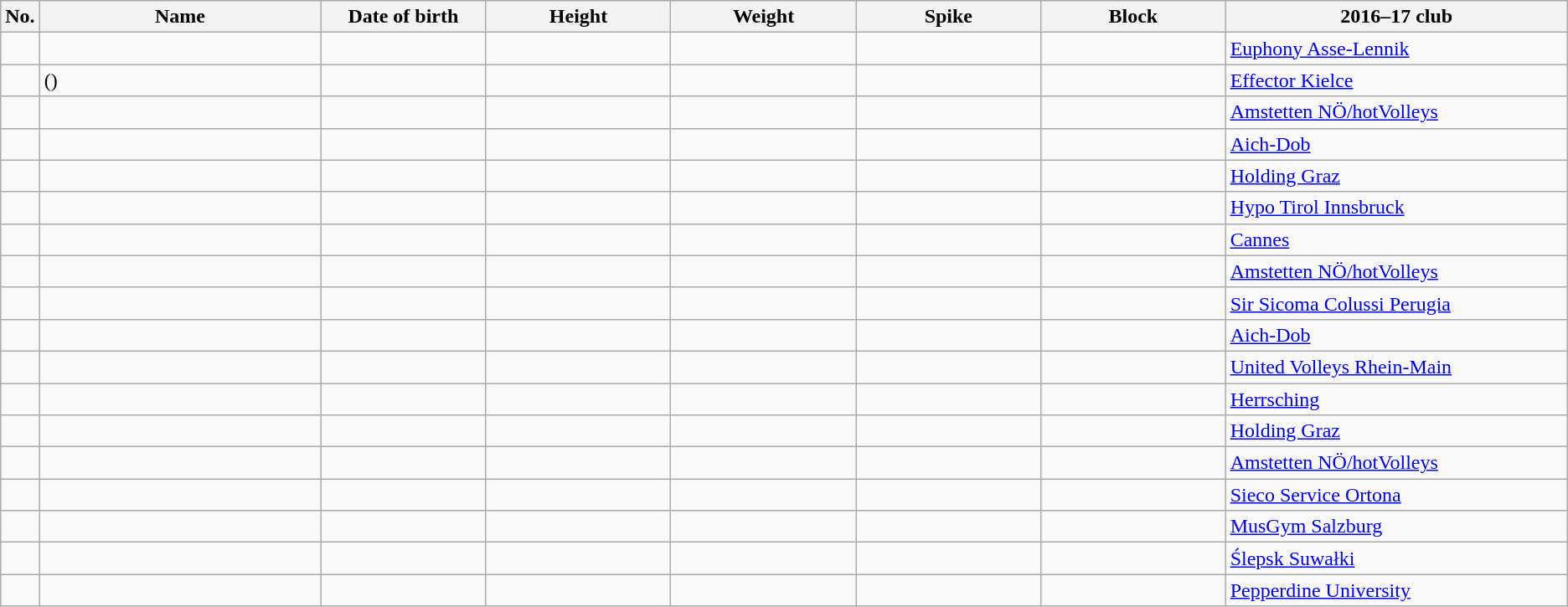<table class="wikitable sortable" style="font-size:100%; text-align:center;">
<tr>
<th>No.</th>
<th style="width:14em">Name</th>
<th style="width:8em">Date of birth</th>
<th style="width:9em">Height</th>
<th style="width:9em">Weight</th>
<th style="width:9em">Spike</th>
<th style="width:9em">Block</th>
<th style="width:17em">2016–17 club</th>
</tr>
<tr>
<td></td>
<td style="text-align:left;"></td>
<td style="text-align:right;"></td>
<td></td>
<td></td>
<td></td>
<td></td>
<td style="text-align:left;"> <a href='#'>Euphony Asse-Lennik</a></td>
</tr>
<tr>
<td></td>
<td style="text-align:left;"> ()</td>
<td style="text-align:right;"></td>
<td></td>
<td></td>
<td></td>
<td></td>
<td style="text-align:left;"> <a href='#'>Effector Kielce</a></td>
</tr>
<tr>
<td></td>
<td style="text-align:left;"></td>
<td style="text-align:right;"></td>
<td></td>
<td></td>
<td></td>
<td></td>
<td style="text-align:left;"> <a href='#'>Amstetten NÖ/hotVolleys</a></td>
</tr>
<tr>
<td></td>
<td style="text-align:left;"></td>
<td style="text-align:right;"></td>
<td></td>
<td></td>
<td></td>
<td></td>
<td style="text-align:left;"> <a href='#'>Aich-Dob</a></td>
</tr>
<tr>
<td></td>
<td style="text-align:left;"></td>
<td style="text-align:right;"></td>
<td></td>
<td></td>
<td></td>
<td></td>
<td style="text-align:left;"> <a href='#'>Holding Graz</a></td>
</tr>
<tr>
<td></td>
<td style="text-align:left;"></td>
<td style="text-align:right;"></td>
<td></td>
<td></td>
<td></td>
<td></td>
<td style="text-align:left;"> <a href='#'>Hypo Tirol Innsbruck</a></td>
</tr>
<tr>
<td></td>
<td style="text-align:left;"></td>
<td style="text-align:right;"></td>
<td></td>
<td></td>
<td></td>
<td></td>
<td style="text-align:left;"> <a href='#'>Cannes</a></td>
</tr>
<tr>
<td></td>
<td style="text-align:left;"></td>
<td style="text-align:right;"></td>
<td></td>
<td></td>
<td></td>
<td></td>
<td style="text-align:left;"> <a href='#'>Amstetten NÖ/hotVolleys</a></td>
</tr>
<tr>
<td></td>
<td style="text-align:left;"></td>
<td style="text-align:right;"></td>
<td></td>
<td></td>
<td></td>
<td></td>
<td style="text-align:left;"> <a href='#'>Sir Sicoma Colussi Perugia</a></td>
</tr>
<tr>
<td></td>
<td style="text-align:left;"></td>
<td style="text-align:right;"></td>
<td></td>
<td></td>
<td></td>
<td></td>
<td style="text-align:left;"> <a href='#'>Aich-Dob</a></td>
</tr>
<tr>
<td></td>
<td style="text-align:left;"></td>
<td style="text-align:right;"></td>
<td></td>
<td></td>
<td></td>
<td></td>
<td style="text-align:left;"> <a href='#'>United Volleys Rhein-Main</a></td>
</tr>
<tr>
<td></td>
<td style="text-align:left;"></td>
<td style="text-align:right;"></td>
<td></td>
<td></td>
<td></td>
<td></td>
<td style="text-align:left;"> <a href='#'>Herrsching</a></td>
</tr>
<tr>
<td></td>
<td style="text-align:left;"></td>
<td style="text-align:right;"></td>
<td></td>
<td></td>
<td></td>
<td></td>
<td style="text-align:left;"> <a href='#'>Holding Graz</a></td>
</tr>
<tr>
<td></td>
<td style="text-align:left;"></td>
<td style="text-align:right;"></td>
<td></td>
<td></td>
<td></td>
<td></td>
<td style="text-align:left;"> <a href='#'>Amstetten NÖ/hotVolleys</a></td>
</tr>
<tr>
<td></td>
<td style="text-align:left;"></td>
<td style="text-align:right;"></td>
<td></td>
<td></td>
<td></td>
<td></td>
<td style="text-align:left;"> <a href='#'>Sieco Service Ortona</a></td>
</tr>
<tr>
<td></td>
<td style="text-align:left;"></td>
<td style="text-align:right;"></td>
<td></td>
<td></td>
<td></td>
<td></td>
<td style="text-align:left;"> <a href='#'>MusGym Salzburg</a></td>
</tr>
<tr>
<td></td>
<td style="text-align:left;"></td>
<td style="text-align:right;"></td>
<td></td>
<td></td>
<td></td>
<td></td>
<td style="text-align:left;"> <a href='#'>Ślepsk Suwałki</a></td>
</tr>
<tr>
<td></td>
<td style="text-align:left;"></td>
<td style="text-align:right;"></td>
<td></td>
<td></td>
<td></td>
<td></td>
<td style="text-align:left;"> <a href='#'>Pepperdine University</a></td>
</tr>
</table>
